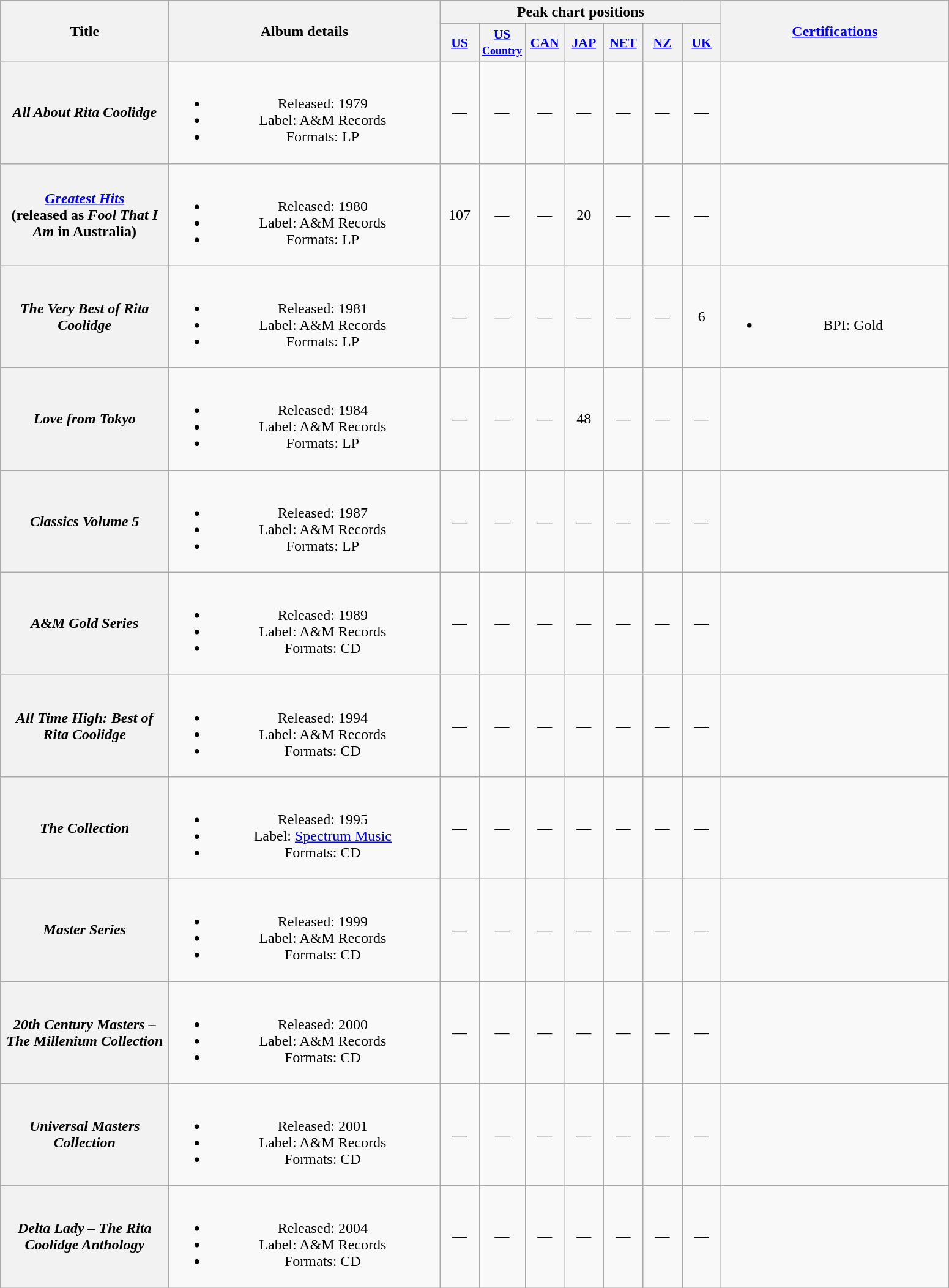<table class="wikitable plainrowheaders" style="text-align:center;">
<tr>
<th scope="col" rowspan="2" style="width:11em;">Title</th>
<th scope="col" rowspan="2" style="width:18em;">Album details</th>
<th scope="col" colspan="7">Peak chart positions</th>
<th scope="col" rowspan="2" style="width:15em;"><a href='#'>Certifications</a></th>
</tr>
<tr>
<th scope="col" style="width:2.5em;font-size:90%;"><a href='#'>US</a><br></th>
<th scope="col" style="width:2.5em;font-size:90%;"><a href='#'>US<br><small>Country</small></a><br></th>
<th scope="col" style="width:2.5em;font-size:90%;"><a href='#'>CAN</a><br></th>
<th scope="col" style="width:2.5em;font-size:90%;"><a href='#'>JAP</a><br></th>
<th scope="col" style="width:2.5em;font-size:90%;"><a href='#'>NET</a><br></th>
<th scope="col" style="width:2.5em;font-size:90%;"><a href='#'>NZ</a><br></th>
<th scope="col" style="width:2.5em;font-size:90%;"><a href='#'>UK</a><br></th>
</tr>
<tr>
<th scope="row"><em>All About Rita Coolidge</em></th>
<td><br><ul><li>Released: 1979</li><li>Label: A&M Records</li><li>Formats: LP</li></ul></td>
<td>—</td>
<td>—</td>
<td>—</td>
<td>—</td>
<td>—</td>
<td>—</td>
<td>—</td>
<td></td>
</tr>
<tr>
<th scope="row"><em><a href='#'>Greatest Hits</a></em> <br> (released as <em>Fool That I Am</em> in Australia)</th>
<td><br><ul><li>Released: 1980</li><li>Label: A&M Records</li><li>Formats: LP</li></ul></td>
<td>107</td>
<td>—</td>
<td>—</td>
<td>20</td>
<td>—</td>
<td>—</td>
<td>—</td>
<td></td>
</tr>
<tr>
<th scope="row"><em>The Very Best of Rita Coolidge</em></th>
<td><br><ul><li>Released: 1981</li><li>Label: A&M Records</li><li>Formats: LP</li></ul></td>
<td>—</td>
<td>—</td>
<td>—</td>
<td>—</td>
<td>—</td>
<td>—</td>
<td>6</td>
<td><br><ul><li>BPI: Gold</li></ul></td>
</tr>
<tr>
<th scope="row"><em>Love from Tokyo</em></th>
<td><br><ul><li>Released: 1984</li><li>Label: A&M Records</li><li>Formats: LP</li></ul></td>
<td>—</td>
<td>—</td>
<td>—</td>
<td>48</td>
<td>—</td>
<td>—</td>
<td>—</td>
<td></td>
</tr>
<tr>
<th scope="row"><em>Classics Volume 5</em></th>
<td><br><ul><li>Released: 1987</li><li>Label: A&M Records</li><li>Formats: LP</li></ul></td>
<td>—</td>
<td>—</td>
<td>—</td>
<td>—</td>
<td>—</td>
<td>—</td>
<td>—</td>
<td></td>
</tr>
<tr>
<th scope="row"><em>A&M Gold Series</em></th>
<td><br><ul><li>Released: 1989</li><li>Label: A&M Records</li><li>Formats: CD</li></ul></td>
<td>—</td>
<td>—</td>
<td>—</td>
<td>—</td>
<td>—</td>
<td>—</td>
<td>—</td>
<td></td>
</tr>
<tr>
<th scope="row"><em>All Time High: Best of Rita Coolidge</em></th>
<td><br><ul><li>Released: 1994</li><li>Label: A&M Records</li><li>Formats: CD</li></ul></td>
<td>—</td>
<td>—</td>
<td>—</td>
<td>—</td>
<td>—</td>
<td>—</td>
<td>—</td>
<td></td>
</tr>
<tr>
<th scope="row"><em>The Collection</em></th>
<td><br><ul><li>Released: 1995</li><li>Label: <a href='#'>Spectrum Music</a></li><li>Formats: CD</li></ul></td>
<td>—</td>
<td>—</td>
<td>—</td>
<td>—</td>
<td>—</td>
<td>—</td>
<td>—</td>
<td></td>
</tr>
<tr>
<th scope="row"><em>Master Series</em></th>
<td><br><ul><li>Released: 1999</li><li>Label: A&M Records</li><li>Formats: CD</li></ul></td>
<td>—</td>
<td>—</td>
<td>—</td>
<td>—</td>
<td>—</td>
<td>—</td>
<td>—</td>
<td></td>
</tr>
<tr>
<th scope="row"><em>20th Century Masters – The Millenium Collection</em></th>
<td><br><ul><li>Released: 2000</li><li>Label: A&M Records</li><li>Formats: CD</li></ul></td>
<td>—</td>
<td>—</td>
<td>—</td>
<td>—</td>
<td>—</td>
<td>—</td>
<td>—</td>
<td></td>
</tr>
<tr>
<th scope="row"><em>Universal Masters Collection</em></th>
<td><br><ul><li>Released: 2001</li><li>Label: A&M Records</li><li>Formats: CD</li></ul></td>
<td>—</td>
<td>—</td>
<td>—</td>
<td>—</td>
<td>—</td>
<td>—</td>
<td>—</td>
<td></td>
</tr>
<tr>
<th scope="row"><em>Delta Lady – The Rita Coolidge Anthology</em></th>
<td><br><ul><li>Released: 2004</li><li>Label: A&M Records</li><li>Formats: CD</li></ul></td>
<td>—</td>
<td>—</td>
<td>—</td>
<td>—</td>
<td>—</td>
<td>—</td>
<td>—</td>
<td></td>
</tr>
</table>
